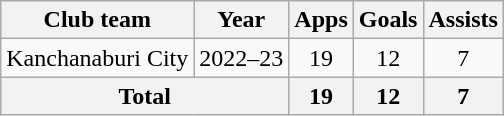<table class=wikitable style="text-align: center;">
<tr>
<th>Club team</th>
<th>Year</th>
<th>Apps</th>
<th>Goals</th>
<th>Assists</th>
</tr>
<tr>
<td rowspan=1>Kanchanaburi City</td>
<td>2022–23</td>
<td>19</td>
<td>12</td>
<td>7</td>
</tr>
<tr>
<th colspan=2>Total</th>
<th>19</th>
<th>12</th>
<th>7</th>
</tr>
</table>
